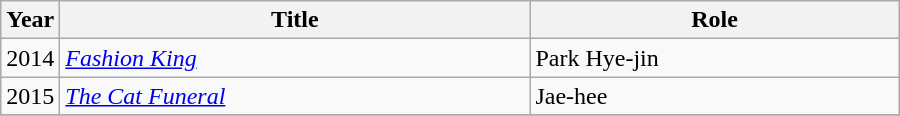<table class="wikitable" style="width:600px">
<tr>
<th width=10>Year</th>
<th>Title</th>
<th>Role</th>
</tr>
<tr>
<td>2014</td>
<td><em><a href='#'>Fashion King</a></em></td>
<td>Park Hye-jin</td>
</tr>
<tr>
<td>2015</td>
<td><em><a href='#'>The Cat Funeral</a></em></td>
<td>Jae-hee</td>
</tr>
<tr>
</tr>
</table>
